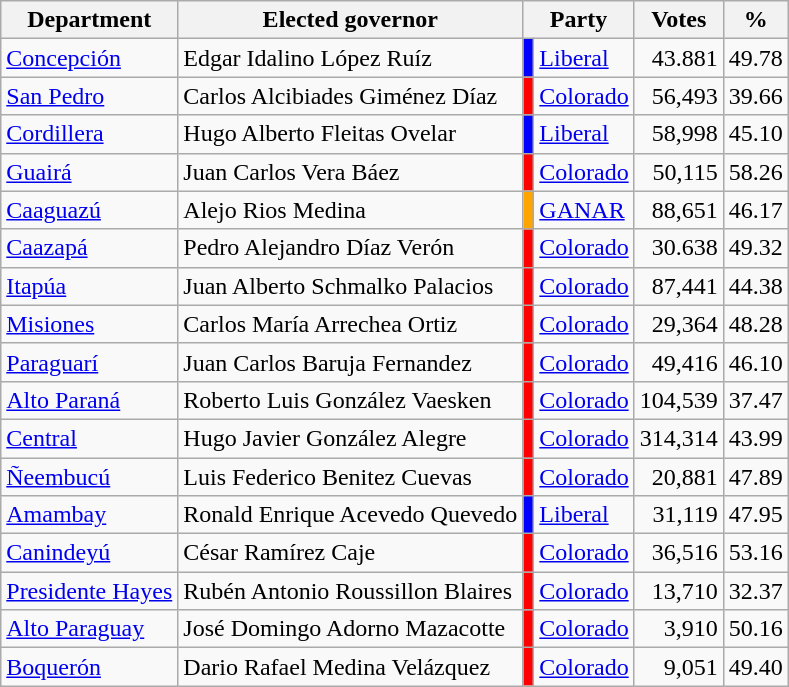<table class=wikitable style=text-align:left>
<tr>
<th>Department</th>
<th>Elected governor</th>
<th colspan=2>Party</th>
<th>Votes</th>
<th>%</th>
</tr>
<tr>
<td> <a href='#'>Concepción</a></td>
<td>Edgar Idalino López Ruíz</td>
<td bgcolor=Blue></td>
<td align=left><a href='#'>Liberal</a></td>
<td align=right>43.881</td>
<td align=right>49.78</td>
</tr>
<tr>
<td> <a href='#'>San Pedro</a></td>
<td>Carlos Alcibiades Giménez Díaz</td>
<td bgcolor=Red></td>
<td align=left><a href='#'>Colorado</a></td>
<td align=right>56,493</td>
<td align=right>39.66</td>
</tr>
<tr>
<td> <a href='#'>Cordillera</a></td>
<td>Hugo Alberto Fleitas Ovelar</td>
<td bgcolor=Blue></td>
<td align=left><a href='#'>Liberal</a></td>
<td align=right>58,998</td>
<td align=right>45.10</td>
</tr>
<tr>
<td> <a href='#'>Guairá</a></td>
<td>Juan Carlos Vera Báez</td>
<td bgcolor=Red></td>
<td align=left><a href='#'>Colorado</a></td>
<td align=right>50,115</td>
<td align=right>58.26</td>
</tr>
<tr>
<td> <a href='#'>Caaguazú</a></td>
<td>Alejo Rios Medina</td>
<td bgcolor=Orange></td>
<td align=left><a href='#'>GANAR</a></td>
<td align=right>88,651</td>
<td align=right>46.17</td>
</tr>
<tr>
<td> <a href='#'>Caazapá</a></td>
<td>Pedro Alejandro Díaz Verón</td>
<td bgcolor=Red></td>
<td align=left><a href='#'>Colorado</a></td>
<td align=right>30.638</td>
<td align=right>49.32</td>
</tr>
<tr>
<td> <a href='#'>Itapúa</a></td>
<td>Juan Alberto Schmalko Palacios</td>
<td bgcolor=Red></td>
<td align=left><a href='#'>Colorado</a></td>
<td align=right>87,441</td>
<td align=right>44.38</td>
</tr>
<tr>
<td> <a href='#'>Misiones</a></td>
<td>Carlos María Arrechea Ortiz</td>
<td bgcolor=Red></td>
<td align=left><a href='#'>Colorado</a></td>
<td align=right>29,364</td>
<td align=right>48.28</td>
</tr>
<tr>
<td> <a href='#'>Paraguarí</a></td>
<td>Juan Carlos Baruja Fernandez</td>
<td bgcolor=Red></td>
<td align=left><a href='#'>Colorado</a></td>
<td align=right>49,416</td>
<td align=right>46.10</td>
</tr>
<tr>
<td> <a href='#'>Alto Paraná</a></td>
<td>Roberto Luis González Vaesken</td>
<td bgcolor=Red></td>
<td align=left><a href='#'>Colorado</a></td>
<td align=right>104,539</td>
<td align=right>37.47</td>
</tr>
<tr>
<td> <a href='#'>Central</a></td>
<td>Hugo Javier González Alegre</td>
<td bgcolor=Red></td>
<td align=left><a href='#'>Colorado</a></td>
<td align=right>314,314</td>
<td align=right>43.99</td>
</tr>
<tr>
<td> <a href='#'>Ñeembucú</a></td>
<td>Luis Federico Benitez Cuevas</td>
<td bgcolor=Red></td>
<td align=left><a href='#'>Colorado</a></td>
<td align=right>20,881</td>
<td align=right>47.89</td>
</tr>
<tr>
<td> <a href='#'>Amambay</a></td>
<td>Ronald Enrique Acevedo Quevedo</td>
<td bgcolor=Blue></td>
<td align=left><a href='#'>Liberal</a></td>
<td align=right>31,119</td>
<td align=right>47.95</td>
</tr>
<tr>
<td> <a href='#'>Canindeyú</a></td>
<td>César Ramírez Caje</td>
<td bgcolor=Red></td>
<td align=left><a href='#'>Colorado</a></td>
<td align=right>36,516</td>
<td align=right>53.16</td>
</tr>
<tr>
<td> <a href='#'>Presidente Hayes</a></td>
<td>Rubén Antonio Roussillon Blaires</td>
<td bgcolor=Red></td>
<td align=left><a href='#'>Colorado</a></td>
<td align=right>13,710</td>
<td align=right>32.37</td>
</tr>
<tr>
<td> <a href='#'>Alto Paraguay</a></td>
<td>José Domingo Adorno Mazacotte</td>
<td bgcolor=Red></td>
<td align=left><a href='#'>Colorado</a></td>
<td align=right>3,910</td>
<td align=right>50.16</td>
</tr>
<tr>
<td> <a href='#'>Boquerón</a></td>
<td>Dario Rafael Medina Velázquez</td>
<td bgcolor=Red></td>
<td align=left><a href='#'>Colorado</a></td>
<td align=right>9,051</td>
<td align=right>49.40</td>
</tr>
</table>
